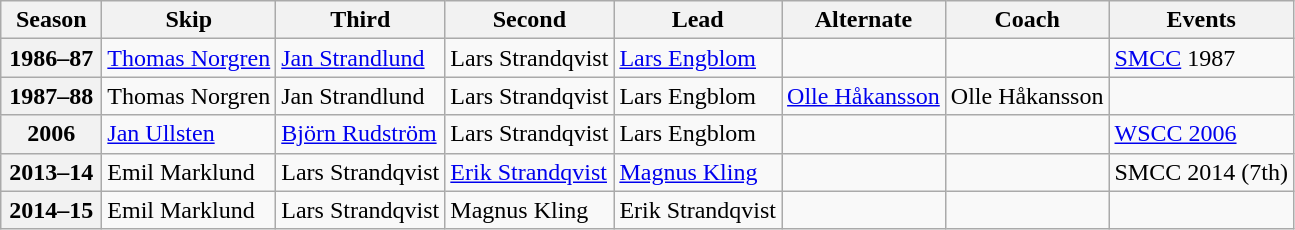<table class="wikitable">
<tr>
<th scope="col" width=60>Season</th>
<th scope="col">Skip</th>
<th scope="col">Third</th>
<th scope="col">Second</th>
<th scope="col">Lead</th>
<th scope="col">Alternate</th>
<th scope="col">Coach</th>
<th scope="col">Events</th>
</tr>
<tr>
<th scope="row">1986–87</th>
<td><a href='#'>Thomas Norgren</a></td>
<td><a href='#'>Jan Strandlund</a></td>
<td>Lars Strandqvist</td>
<td><a href='#'>Lars Engblom</a></td>
<td></td>
<td></td>
<td><a href='#'>SMCC</a> 1987 </td>
</tr>
<tr>
<th scope="row">1987–88</th>
<td>Thomas Norgren</td>
<td>Jan Strandlund</td>
<td>Lars Strandqvist</td>
<td>Lars Engblom</td>
<td><a href='#'>Olle Håkansson</a></td>
<td>Olle Håkansson</td>
<td> </td>
</tr>
<tr>
<th scope="row">2006</th>
<td><a href='#'>Jan Ullsten</a></td>
<td><a href='#'>Björn Rudström</a></td>
<td>Lars Strandqvist</td>
<td>Lars Engblom</td>
<td></td>
<td></td>
<td><a href='#'>WSCC 2006</a> </td>
</tr>
<tr>
<th scope="row">2013–14</th>
<td>Emil Marklund</td>
<td>Lars Strandqvist</td>
<td><a href='#'>Erik Strandqvist</a></td>
<td><a href='#'>Magnus Kling</a></td>
<td></td>
<td></td>
<td>SMCC 2014 (7th)</td>
</tr>
<tr>
<th scope="row">2014–15</th>
<td>Emil Marklund</td>
<td>Lars Strandqvist</td>
<td>Magnus Kling</td>
<td>Erik Strandqvist</td>
<td></td>
<td></td>
<td></td>
</tr>
</table>
